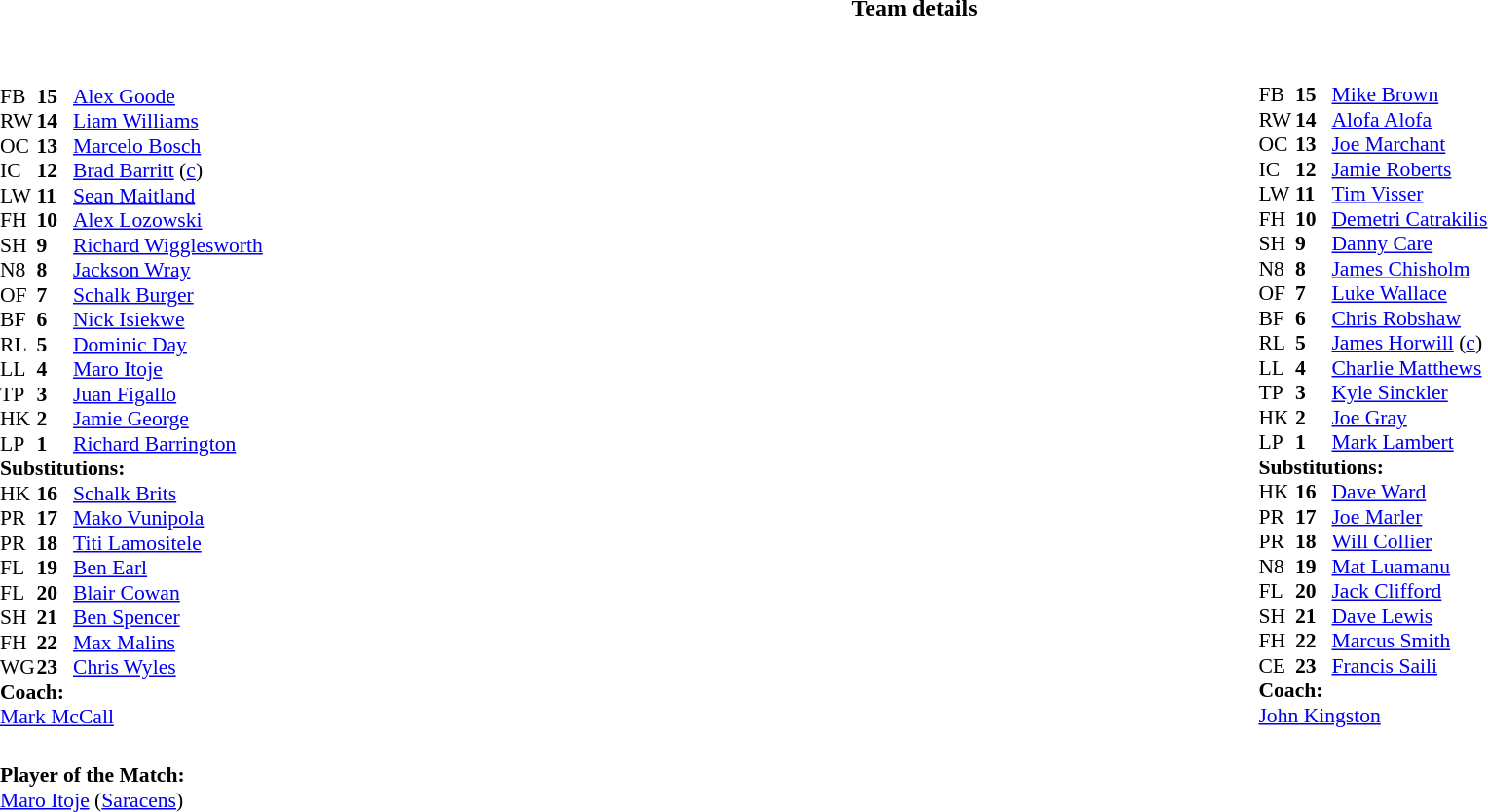<table border="0" style="width:100%;" class="collapsible collapsed">
<tr>
<th>Team details</th>
</tr>
<tr>
<td><br><table style="width:100%;">
<tr>
<td style="vertical-align:top; width:50%;"><br><table style="font-size: 90%" cellspacing="0" cellpadding="0">
<tr>
<th width="25"></th>
<th width="25"></th>
</tr>
<tr>
<td>FB</td>
<td><strong>15</strong></td>
<td> <a href='#'>Alex Goode</a></td>
</tr>
<tr>
<td>RW</td>
<td><strong>14</strong></td>
<td> <a href='#'>Liam Williams</a></td>
</tr>
<tr>
<td>OC</td>
<td><strong>13</strong></td>
<td> <a href='#'>Marcelo Bosch</a></td>
</tr>
<tr>
<td>IC</td>
<td><strong>12</strong></td>
<td> <a href='#'>Brad Barritt</a> (<a href='#'>c</a>)</td>
<td></td>
<td></td>
</tr>
<tr>
<td>LW</td>
<td><strong>11</strong></td>
<td> <a href='#'>Sean Maitland</a></td>
</tr>
<tr>
<td>FH</td>
<td><strong>10</strong></td>
<td> <a href='#'>Alex Lozowski</a></td>
</tr>
<tr>
<td>SH</td>
<td><strong>9</strong></td>
<td> <a href='#'>Richard Wigglesworth</a></td>
<td></td>
<td></td>
</tr>
<tr>
<td>N8</td>
<td><strong>8</strong></td>
<td> <a href='#'>Jackson Wray</a></td>
</tr>
<tr>
<td>OF</td>
<td><strong>7</strong></td>
<td> <a href='#'>Schalk Burger</a></td>
<td></td>
<td></td>
</tr>
<tr>
<td>BF</td>
<td><strong>6</strong></td>
<td> <a href='#'>Nick Isiekwe</a></td>
</tr>
<tr>
<td>RL</td>
<td><strong>5</strong></td>
<td> <a href='#'>Dominic Day</a></td>
<td></td>
<td></td>
</tr>
<tr>
<td>LL</td>
<td><strong>4</strong></td>
<td> <a href='#'>Maro Itoje</a></td>
</tr>
<tr>
<td>TP</td>
<td><strong>3</strong></td>
<td> <a href='#'>Juan Figallo</a></td>
<td></td>
<td></td>
</tr>
<tr>
<td>HK</td>
<td><strong>2</strong></td>
<td> <a href='#'>Jamie George</a></td>
<td></td>
<td></td>
</tr>
<tr>
<td>LP</td>
<td><strong>1</strong></td>
<td> <a href='#'>Richard Barrington</a></td>
<td></td>
<td></td>
</tr>
<tr>
<td colspan=3><strong>Substitutions:</strong></td>
</tr>
<tr>
<td>HK</td>
<td><strong>16</strong></td>
<td> <a href='#'>Schalk Brits</a></td>
<td></td>
<td></td>
</tr>
<tr>
<td>PR</td>
<td><strong>17</strong></td>
<td> <a href='#'>Mako Vunipola</a></td>
<td></td>
<td></td>
</tr>
<tr>
<td>PR</td>
<td><strong>18</strong></td>
<td> <a href='#'>Titi Lamositele</a></td>
<td></td>
<td></td>
</tr>
<tr>
<td>FL</td>
<td><strong>19</strong></td>
<td> <a href='#'>Ben Earl</a></td>
<td></td>
<td></td>
</tr>
<tr>
<td>FL</td>
<td><strong>20</strong></td>
<td> <a href='#'>Blair Cowan</a></td>
<td></td>
<td></td>
</tr>
<tr>
<td>SH</td>
<td><strong>21</strong></td>
<td> <a href='#'>Ben Spencer</a></td>
<td></td>
<td></td>
</tr>
<tr>
<td>FH</td>
<td><strong>22</strong></td>
<td> <a href='#'>Max Malins</a></td>
<td></td>
<td></td>
</tr>
<tr>
<td>WG</td>
<td><strong>23</strong></td>
<td> <a href='#'>Chris Wyles</a></td>
</tr>
<tr>
<td colspan=3><strong>Coach:</strong></td>
</tr>
<tr>
<td colspan="4"> <a href='#'>Mark McCall</a></td>
</tr>
<tr>
</tr>
</table>
</td>
<td style="vertical-align:top;width:50%;font-size:90%"><br><table cellspacing="0" cellpadding="0" style="margin:auto">
<tr>
<th width="25"></th>
<th width="25"></th>
</tr>
<tr>
<td>FB</td>
<td><strong>15</strong></td>
<td> <a href='#'>Mike Brown</a></td>
</tr>
<tr>
<td>RW</td>
<td><strong>14</strong></td>
<td> <a href='#'>Alofa Alofa</a></td>
</tr>
<tr>
<td>OC</td>
<td><strong>13</strong></td>
<td> <a href='#'>Joe Marchant</a></td>
</tr>
<tr>
<td>IC</td>
<td><strong>12</strong></td>
<td> <a href='#'>Jamie Roberts</a></td>
<td></td>
<td></td>
</tr>
<tr>
<td>LW</td>
<td><strong>11</strong></td>
<td> <a href='#'>Tim Visser</a></td>
</tr>
<tr>
<td>FH</td>
<td><strong>10</strong></td>
<td> <a href='#'>Demetri Catrakilis</a></td>
<td></td>
<td></td>
</tr>
<tr>
<td>SH</td>
<td><strong>9</strong></td>
<td> <a href='#'>Danny Care</a></td>
</tr>
<tr>
<td>N8</td>
<td><strong>8</strong></td>
<td> <a href='#'>James Chisholm</a></td>
</tr>
<tr>
<td>OF</td>
<td><strong>7</strong></td>
<td> <a href='#'>Luke Wallace</a></td>
<td></td>
<td></td>
</tr>
<tr>
<td>BF</td>
<td><strong>6</strong></td>
<td> <a href='#'>Chris Robshaw</a></td>
</tr>
<tr>
<td>RL</td>
<td><strong>5</strong></td>
<td> <a href='#'>James Horwill</a> (<a href='#'>c</a>)</td>
</tr>
<tr>
<td>LL</td>
<td><strong>4</strong></td>
<td> <a href='#'>Charlie Matthews</a></td>
<td></td>
<td></td>
</tr>
<tr>
<td>TP</td>
<td><strong>3</strong></td>
<td> <a href='#'>Kyle Sinckler</a></td>
<td></td>
<td></td>
</tr>
<tr>
<td>HK</td>
<td><strong>2</strong></td>
<td> <a href='#'>Joe Gray</a></td>
<td></td>
<td></td>
</tr>
<tr>
<td>LP</td>
<td><strong>1</strong></td>
<td> <a href='#'>Mark Lambert</a></td>
<td></td>
<td></td>
</tr>
<tr>
<td colspan=3><strong>Substitutions:</strong></td>
</tr>
<tr>
<td>HK</td>
<td><strong>16</strong></td>
<td> <a href='#'>Dave Ward</a></td>
<td></td>
<td></td>
</tr>
<tr>
<td>PR</td>
<td><strong>17</strong></td>
<td> <a href='#'>Joe Marler</a></td>
<td></td>
<td></td>
</tr>
<tr>
<td>PR</td>
<td><strong>18</strong></td>
<td> <a href='#'>Will Collier</a></td>
<td></td>
<td></td>
</tr>
<tr>
<td>N8</td>
<td><strong>19</strong></td>
<td> <a href='#'>Mat Luamanu</a></td>
<td></td>
<td></td>
</tr>
<tr>
<td>FL</td>
<td><strong>20</strong></td>
<td> <a href='#'>Jack Clifford</a></td>
<td></td>
<td></td>
</tr>
<tr>
<td>SH</td>
<td><strong>21</strong></td>
<td> <a href='#'>Dave Lewis</a></td>
</tr>
<tr>
<td>FH</td>
<td><strong>22</strong></td>
<td> <a href='#'>Marcus Smith</a></td>
<td></td>
<td></td>
</tr>
<tr>
<td>CE</td>
<td><strong>23</strong></td>
<td> <a href='#'>Francis Saili</a></td>
<td></td>
<td></td>
</tr>
<tr>
<td colspan=3><strong>Coach:</strong></td>
</tr>
<tr>
<td colspan="4"> <a href='#'>John Kingston</a></td>
</tr>
<tr>
</tr>
</table>
</td>
</tr>
</table>
<table style="width:100%;font-size:90%">
<tr>
<td><br><strong>Player of the Match:</strong>
<br> <a href='#'>Maro Itoje</a> (<a href='#'>Saracens</a>)</td>
</tr>
</table>
</td>
</tr>
</table>
